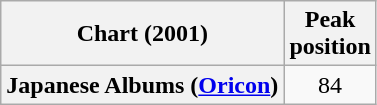<table class="wikitable plainrowheaders" style="text-align:center">
<tr>
<th scope="col">Chart (2001)</th>
<th scope="col">Peak<br> position</th>
</tr>
<tr>
<th scope="row">Japanese Albums (<a href='#'>Oricon</a>)</th>
<td>84</td>
</tr>
</table>
